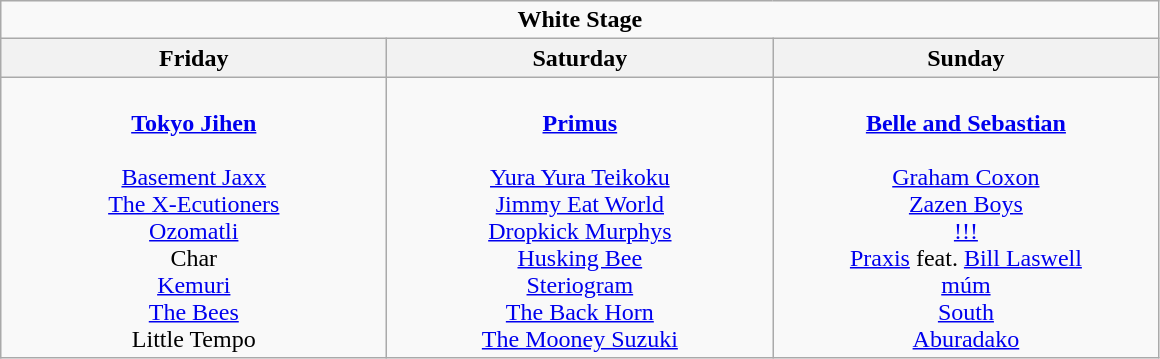<table class="wikitable">
<tr>
<td colspan="3" style="text-align:center;"><strong>White Stage</strong></td>
</tr>
<tr>
<th>Friday</th>
<th>Saturday</th>
<th>Sunday</th>
</tr>
<tr>
<td style="text-align:center; vertical-align:top; width:250px;"><br><strong><a href='#'>Tokyo Jihen</a></strong>
<br>
<br> <a href='#'>Basement Jaxx</a>
<br> <a href='#'>The X-Ecutioners</a>
<br> <a href='#'>Ozomatli</a>
<br> Char
<br> <a href='#'>Kemuri</a>
<br> <a href='#'>The Bees</a>
<br> Little Tempo</td>
<td style="text-align:center; vertical-align:top; width:250px;"><br><strong><a href='#'>Primus</a></strong>
<br>
<br> <a href='#'>Yura Yura Teikoku</a>
<br> <a href='#'>Jimmy Eat World</a>
<br> <a href='#'>Dropkick Murphys</a>
<br> <a href='#'>Husking Bee</a>
<br> <a href='#'>Steriogram</a>
<br> <a href='#'>The Back Horn</a>
<br> <a href='#'>The Mooney Suzuki</a></td>
<td style="text-align:center; vertical-align:top; width:250px;"><br><strong><a href='#'>Belle and Sebastian</a></strong>
<br>
<br> <a href='#'>Graham Coxon</a>
<br> <a href='#'>Zazen Boys</a>
<br> <a href='#'>!!!</a>
<br> <a href='#'>Praxis</a> feat. <a href='#'>Bill Laswell</a>
<br> <a href='#'>múm</a>
<br> <a href='#'>South</a>
<br> <a href='#'>Aburadako</a></td>
</tr>
</table>
